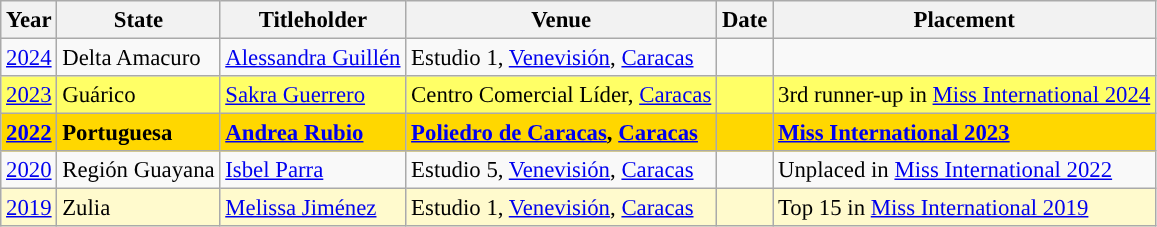<table class="wikitable" style="font-size: 95%;">
<tr>
<th>Year</th>
<th>State</th>
<th>Titleholder</th>
<th>Venue</th>
<th>Date</th>
<th>Placement</th>
</tr>
<tr>
<td><a href='#'>2024</a></td>
<td>Delta Amacuro</td>
<td><a href='#'>Alessandra Guillén</a></td>
<td>Estudio 1, <a href='#'>Venevisión</a>, <a href='#'>Caracas</a></td>
<td></td>
<td></td>
</tr>
<tr style="background-color:#FFFF66;">
<td><a href='#'>2023</a></td>
<td>Guárico</td>
<td><a href='#'>Sakra Guerrero</a></td>
<td>Centro Comercial Líder, <a href='#'>Caracas</a></td>
<td></td>
<td>3rd runner-up in <a href='#'>Miss International 2024</a></td>
</tr>
<tr style="background-color:gold; font-weight: bold">
<td><a href='#'>2022</a></td>
<td>Portuguesa</td>
<td><a href='#'>Andrea Rubio</a></td>
<td><a href='#'>Poliedro de Caracas</a>, <a href='#'>Caracas</a></td>
<td></td>
<td><a href='#'>Miss International 2023</a></td>
</tr>
<tr>
<td><a href='#'>2020</a></td>
<td>Región Guayana</td>
<td><a href='#'>Isbel Parra</a></td>
<td>Estudio 5, <a href='#'>Venevisión</a>, <a href='#'>Caracas</a></td>
<td></td>
<td>Unplaced in <a href='#'>Miss International 2022</a></td>
</tr>
<tr style="background-color:#FFFACD;">
<td><a href='#'>2019</a></td>
<td>Zulia</td>
<td><a href='#'>Melissa Jiménez</a></td>
<td>Estudio 1, <a href='#'>Venevisión</a>, <a href='#'>Caracas</a></td>
<td></td>
<td>Top 15 in <a href='#'>Miss International 2019</a></td>
</tr>
</table>
